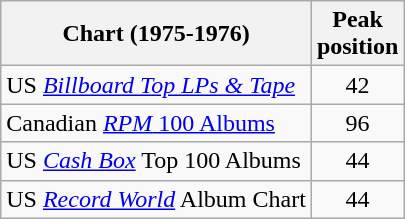<table class="wikitable">
<tr>
<th>Chart (1975-1976)</th>
<th>Peak<br>position</th>
</tr>
<tr>
<td>US <a href='#'><em>Billboard Top LPs & Tape</em></a></td>
<td align=center>42</td>
</tr>
<tr>
<td>Canadian <a href='#'><em>RPM</em> 100 Albums</a></td>
<td align=center>96</td>
</tr>
<tr>
<td>US <em><a href='#'>Cash Box</a></em> Top 100 Albums</td>
<td align=center>44</td>
</tr>
<tr>
<td>US <em><a href='#'>Record World</a></em> Album Chart</td>
<td align=center>44</td>
</tr>
</table>
